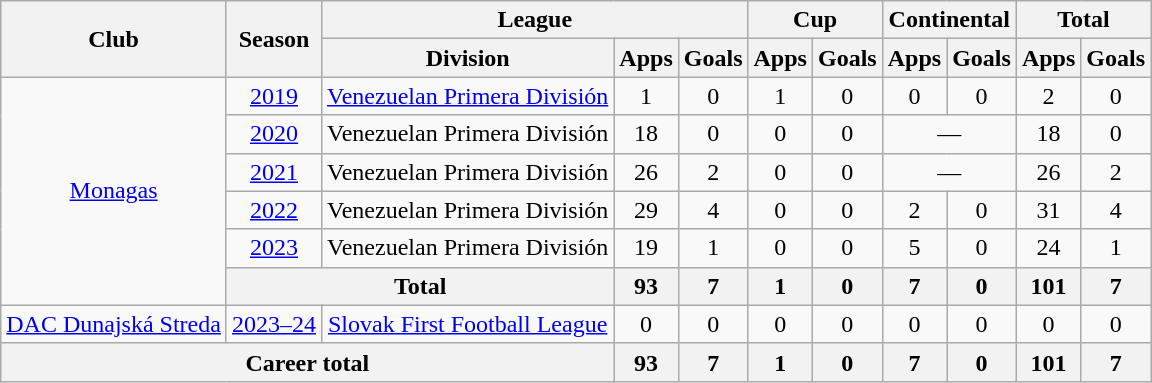<table class="wikitable" style="text-align:center">
<tr>
<th rowspan="2">Club</th>
<th rowspan="2">Season</th>
<th colspan="3">League</th>
<th colspan="2">Cup</th>
<th colspan="2">Continental</th>
<th colspan="2">Total</th>
</tr>
<tr>
<th>Division</th>
<th>Apps</th>
<th>Goals</th>
<th>Apps</th>
<th>Goals</th>
<th>Apps</th>
<th>Goals</th>
<th>Apps</th>
<th>Goals</th>
</tr>
<tr>
<td rowspan="6"><a href='#'>Monagas</a></td>
<td><a href='#'>2019</a></td>
<td><a href='#'>Venezuelan Primera División</a></td>
<td>1</td>
<td>0</td>
<td>1</td>
<td>0</td>
<td>0</td>
<td>0</td>
<td>2</td>
<td>0</td>
</tr>
<tr>
<td><a href='#'>2020</a></td>
<td>Venezuelan Primera División</td>
<td>18</td>
<td>0</td>
<td>0</td>
<td>0</td>
<td colspan="2">—</td>
<td>18</td>
<td>0</td>
</tr>
<tr>
<td><a href='#'>2021</a></td>
<td>Venezuelan Primera División</td>
<td>26</td>
<td>2</td>
<td>0</td>
<td>0</td>
<td colspan="2">—</td>
<td>26</td>
<td>2</td>
</tr>
<tr>
<td><a href='#'>2022</a></td>
<td>Venezuelan Primera División</td>
<td>29</td>
<td>4</td>
<td>0</td>
<td>0</td>
<td>2</td>
<td>0</td>
<td>31</td>
<td>4</td>
</tr>
<tr>
<td><a href='#'>2023</a></td>
<td>Venezuelan Primera División</td>
<td>19</td>
<td>1</td>
<td>0</td>
<td>0</td>
<td>5</td>
<td>0</td>
<td>24</td>
<td>1</td>
</tr>
<tr>
<th colspan="2">Total</th>
<th>93</th>
<th>7</th>
<th>1</th>
<th>0</th>
<th>7</th>
<th>0</th>
<th>101</th>
<th>7</th>
</tr>
<tr>
<td><a href='#'>DAC Dunajská Streda</a></td>
<td><a href='#'>2023–24</a></td>
<td><a href='#'>Slovak First Football League</a></td>
<td>0</td>
<td>0</td>
<td>0</td>
<td>0</td>
<td>0</td>
<td>0</td>
<td>0</td>
<td>0</td>
</tr>
<tr>
<th colspan="3">Career total</th>
<th>93</th>
<th>7</th>
<th>1</th>
<th>0</th>
<th>7</th>
<th>0</th>
<th>101</th>
<th>7</th>
</tr>
</table>
